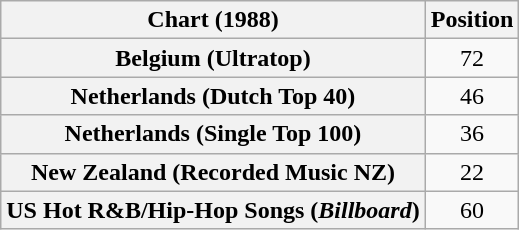<table class="wikitable sortable plainrowheaders" style="text-align:center">
<tr>
<th>Chart (1988)</th>
<th>Position</th>
</tr>
<tr>
<th scope="row">Belgium (Ultratop)</th>
<td>72</td>
</tr>
<tr>
<th scope="row">Netherlands (Dutch Top 40)</th>
<td>46</td>
</tr>
<tr>
<th scope="row">Netherlands (Single Top 100)</th>
<td>36</td>
</tr>
<tr>
<th scope="row">New Zealand (Recorded Music NZ)</th>
<td>22</td>
</tr>
<tr>
<th scope="row">US Hot R&B/Hip-Hop Songs (<em>Billboard</em>)</th>
<td>60</td>
</tr>
</table>
